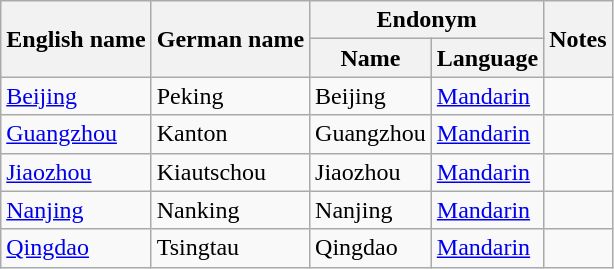<table class="wikitable sortable mw-collapsible">
<tr>
<th rowspan="2">English name</th>
<th rowspan="2">German name</th>
<th colspan="2">Endonym</th>
<th rowspan="2">Notes</th>
</tr>
<tr>
<th>Name</th>
<th>Language</th>
</tr>
<tr>
<td><a href='#'>Beijing</a></td>
<td>Peking</td>
<td>Beijing</td>
<td><a href='#'>Mandarin</a></td>
<td></td>
</tr>
<tr>
<td><a href='#'>Guangzhou</a></td>
<td>Kanton</td>
<td>Guangzhou</td>
<td><a href='#'>Mandarin</a></td>
<td></td>
</tr>
<tr>
<td><a href='#'>Jiaozhou</a></td>
<td>Kiautschou</td>
<td>Jiaozhou</td>
<td><a href='#'>Mandarin</a></td>
<td></td>
</tr>
<tr>
<td><a href='#'>Nanjing</a></td>
<td>Nanking</td>
<td>Nanjing</td>
<td><a href='#'>Mandarin</a></td>
<td></td>
</tr>
<tr>
<td><a href='#'>Qingdao</a></td>
<td>Tsingtau</td>
<td>Qingdao</td>
<td><a href='#'>Mandarin</a></td>
<td></td>
</tr>
</table>
